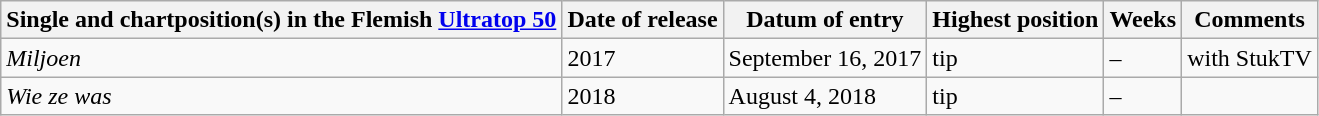<table class="wikitable sortable">
<tr>
<th>Single and chartposition(s) in the Flemish <a href='#'>Ultratop 50</a></th>
<th>Date of release</th>
<th>Datum of entry</th>
<th>Highest position</th>
<th>Weeks</th>
<th>Comments</th>
</tr>
<tr>
<td><em>Miljoen</em></td>
<td>2017</td>
<td>September 16, 2017</td>
<td>tip</td>
<td>–</td>
<td>with StukTV</td>
</tr>
<tr>
<td><em>Wie ze was</em></td>
<td>2018</td>
<td>August 4, 2018</td>
<td>tip</td>
<td>–</td>
<td></td>
</tr>
</table>
